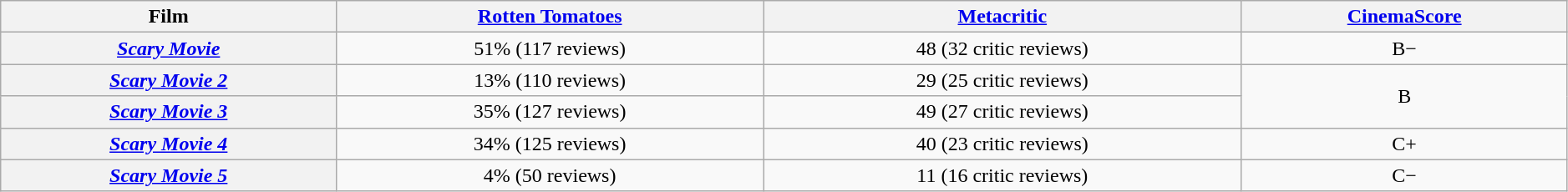<table class="wikitable plainrowheaders"  style="text-align:center; width:99%;">
<tr>
<th><strong>Film</strong></th>
<th><strong><a href='#'>Rotten Tomatoes</a></strong></th>
<th><strong><a href='#'>Metacritic</a></strong></th>
<th><strong><a href='#'>CinemaScore</a></strong></th>
</tr>
<tr>
<th scope="row"><em><a href='#'>Scary Movie</a></em></th>
<td>51% (117 reviews)</td>
<td>48 (32 critic reviews)</td>
<td>B−</td>
</tr>
<tr>
<th scope="row"><em><a href='#'>Scary Movie 2</a></em></th>
<td>13% (110 reviews)</td>
<td>29 (25 critic reviews)</td>
<td rowspan="2">B</td>
</tr>
<tr>
<th scope="row"><em><a href='#'>Scary Movie 3</a></em></th>
<td>35% (127 reviews)</td>
<td>49 (27 critic reviews)</td>
</tr>
<tr>
<th scope="row"><em><a href='#'>Scary Movie 4</a></em></th>
<td>34% (125 reviews)</td>
<td>40 (23 critic reviews)</td>
<td>C+</td>
</tr>
<tr>
<th scope="row"><em><a href='#'>Scary Movie 5</a></em></th>
<td>4% (50 reviews)</td>
<td>11 (16 critic reviews)</td>
<td>C−</td>
</tr>
</table>
